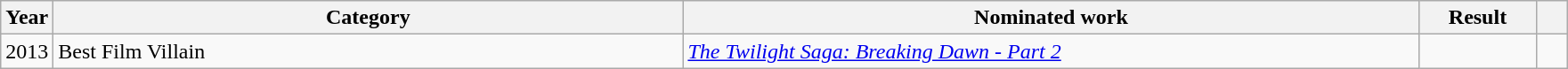<table class="wikitable">
<tr>
<th scope="col" style="width:1em;">Year</th>
<th scope="col" style="width:29em;">Category</th>
<th scope="col" style="width:34em;">Nominated work</th>
<th scope="col" style="width:5em;">Result</th>
<th scope="col" style="width:1em;"></th>
</tr>
<tr>
<td>2013</td>
<td>Best Film Villain</td>
<td><em><a href='#'>The Twilight Saga: Breaking Dawn - Part 2</a></em></td>
<td></td>
<td></td>
</tr>
</table>
